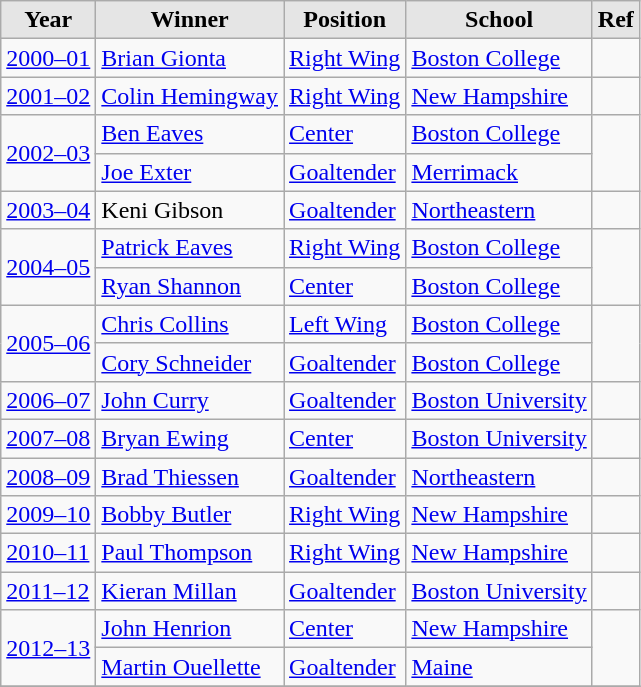<table class="wikitable sortable">
<tr>
<th style="background:#e5e5e5;">Year</th>
<th style="background:#e5e5e5;">Winner</th>
<th style="background:#e5e5e5;">Position</th>
<th style="background:#e5e5e5;">School</th>
<th style="background:#e5e5e5;">Ref</th>
</tr>
<tr>
<td><a href='#'>2000–01</a></td>
<td><a href='#'>Brian Gionta</a></td>
<td><a href='#'>Right Wing</a></td>
<td><a href='#'>Boston College</a></td>
<td></td>
</tr>
<tr>
<td><a href='#'>2001–02</a></td>
<td><a href='#'>Colin Hemingway</a></td>
<td><a href='#'>Right Wing</a></td>
<td><a href='#'>New Hampshire</a></td>
<td></td>
</tr>
<tr>
<td rowspan="2"><a href='#'>2002–03</a></td>
<td><a href='#'>Ben Eaves</a></td>
<td><a href='#'>Center</a></td>
<td><a href='#'>Boston College</a></td>
<td rowspan="2"></td>
</tr>
<tr>
<td><a href='#'>Joe Exter</a></td>
<td><a href='#'>Goaltender</a></td>
<td><a href='#'>Merrimack</a></td>
</tr>
<tr>
<td><a href='#'>2003–04</a></td>
<td>Keni Gibson</td>
<td><a href='#'>Goaltender</a></td>
<td><a href='#'>Northeastern</a></td>
<td></td>
</tr>
<tr>
<td rowspan="2"><a href='#'>2004–05</a></td>
<td><a href='#'>Patrick Eaves</a></td>
<td><a href='#'>Right Wing</a></td>
<td><a href='#'>Boston College</a></td>
<td rowspan="2"></td>
</tr>
<tr>
<td><a href='#'>Ryan Shannon</a></td>
<td><a href='#'>Center</a></td>
<td><a href='#'>Boston College</a></td>
</tr>
<tr>
<td rowspan="2"><a href='#'>2005–06</a></td>
<td><a href='#'>Chris Collins</a></td>
<td><a href='#'>Left Wing</a></td>
<td><a href='#'>Boston College</a></td>
<td rowspan="2"></td>
</tr>
<tr>
<td><a href='#'>Cory Schneider</a></td>
<td><a href='#'>Goaltender</a></td>
<td><a href='#'>Boston College</a></td>
</tr>
<tr>
<td><a href='#'>2006–07</a></td>
<td><a href='#'>John Curry</a></td>
<td><a href='#'>Goaltender</a></td>
<td><a href='#'>Boston University</a></td>
<td></td>
</tr>
<tr>
<td><a href='#'>2007–08</a></td>
<td><a href='#'>Bryan Ewing</a></td>
<td><a href='#'>Center</a></td>
<td><a href='#'>Boston University</a></td>
<td></td>
</tr>
<tr>
<td><a href='#'>2008–09</a></td>
<td><a href='#'>Brad Thiessen</a></td>
<td><a href='#'>Goaltender</a></td>
<td><a href='#'>Northeastern</a></td>
<td></td>
</tr>
<tr>
<td><a href='#'>2009–10</a></td>
<td><a href='#'>Bobby Butler</a></td>
<td><a href='#'>Right Wing</a></td>
<td><a href='#'>New Hampshire</a></td>
<td></td>
</tr>
<tr>
<td><a href='#'>2010–11</a></td>
<td><a href='#'>Paul Thompson</a></td>
<td><a href='#'>Right Wing</a></td>
<td><a href='#'>New Hampshire</a></td>
<td></td>
</tr>
<tr>
<td><a href='#'>2011–12</a></td>
<td><a href='#'>Kieran Millan</a></td>
<td><a href='#'>Goaltender</a></td>
<td><a href='#'>Boston University</a></td>
<td></td>
</tr>
<tr>
<td rowspan="2"><a href='#'>2012–13</a></td>
<td><a href='#'>John Henrion</a></td>
<td><a href='#'>Center</a></td>
<td><a href='#'>New Hampshire</a></td>
<td rowspan="2"></td>
</tr>
<tr>
<td><a href='#'>Martin Ouellette</a></td>
<td><a href='#'>Goaltender</a></td>
<td><a href='#'>Maine</a></td>
</tr>
<tr>
</tr>
</table>
